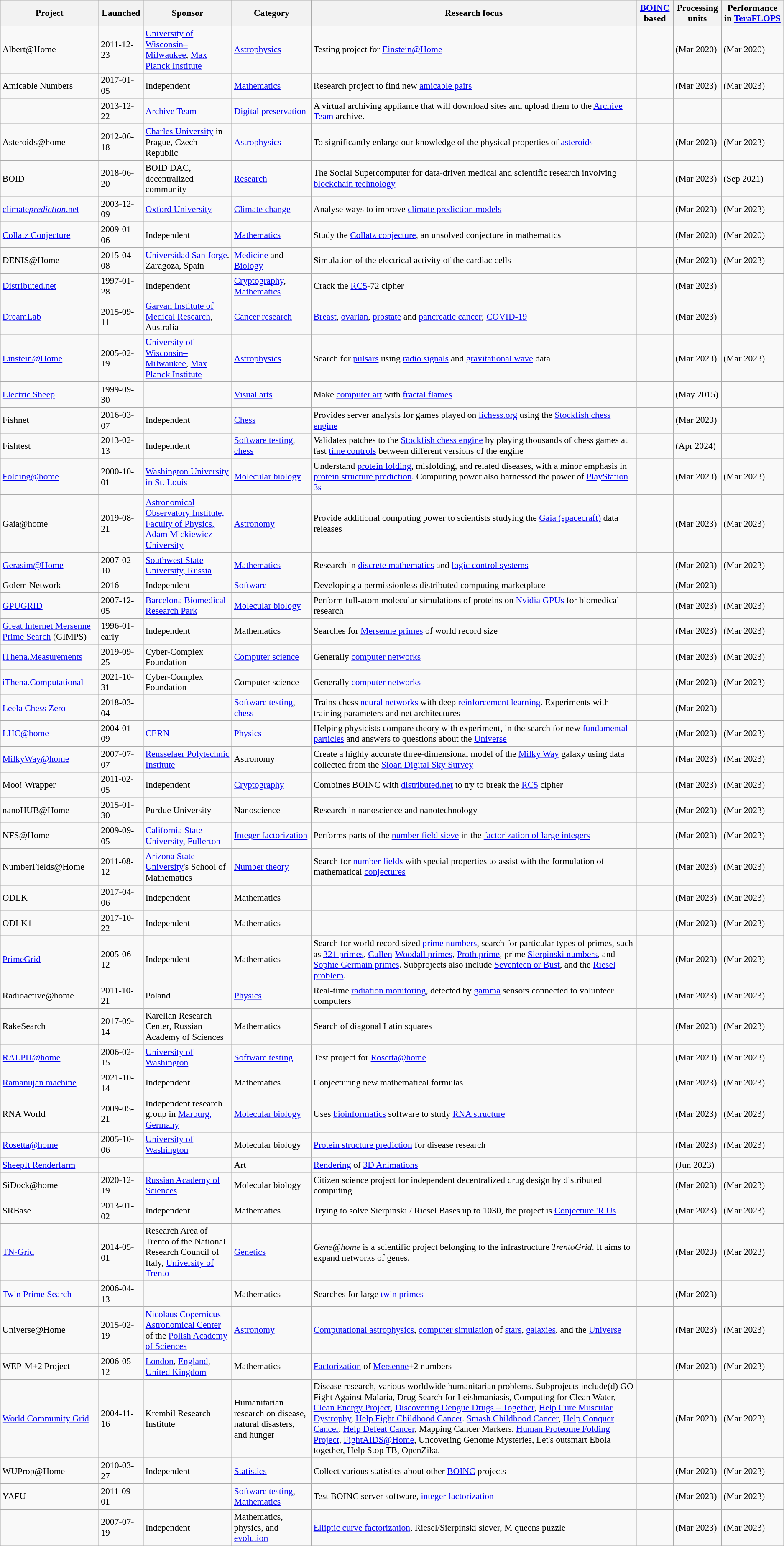<table class="wikitable sortable" style="font-size: 90%; width: auto;">
<tr>
<th>Project</th>
<th>Launched</th>
<th>Sponsor</th>
<th>Category</th>
<th>Research focus</th>
<th><a href='#'>BOINC</a> based</th>
<th>Processing units</th>
<th>Performance in <a href='#'>TeraFLOPS</a></th>
</tr>
<tr>
<td>Albert@Home</td>
<td>2011-12-23</td>
<td><a href='#'>University of Wisconsin–Milwaukee</a>, <a href='#'>Max Planck Institute</a></td>
<td><a href='#'>Astrophysics</a></td>
<td>Testing project for <a href='#'>Einstein@Home</a></td>
<td></td>
<td> (Mar 2020)</td>
<td> (Mar 2020)</td>
</tr>
<tr>
<td>Amicable Numbers</td>
<td>2017-01-05</td>
<td>Independent</td>
<td><a href='#'>Mathematics</a></td>
<td find new amicable pairs>Research project to find new <a href='#'>amicable pairs</a></td>
<td></td>
<td> (Mar 2023)</td>
<td> (Mar 2023)</td>
</tr>
<tr>
<td></td>
<td>2013-12-22</td>
<td><a href='#'>Archive Team</a></td>
<td><a href='#'>Digital preservation</a></td>
<td>A virtual archiving appliance that will download sites and upload them to the <a href='#'>Archive Team</a> archive.</td>
<td></td>
<td></td>
<td></td>
</tr>
<tr>
<td>Asteroids@home</td>
<td>2012-06-18</td>
<td><a href='#'>Charles University</a> in Prague, Czech Republic</td>
<td><a href='#'>Astrophysics</a></td>
<td>To significantly enlarge our knowledge of the physical properties of <a href='#'>asteroids</a></td>
<td></td>
<td> (Mar 2023)</td>
<td> (Mar 2023)</td>
</tr>
<tr>
<td>BOID</td>
<td>2018-06-20</td>
<td>BOID DAC, decentralized community</td>
<td><a href='#'>Research</a></td>
<td>The Social Supercomputer for data-driven medical and scientific research involving <a href='#'>blockchain technology</a></td>
<td></td>
<td> (Mar 2023)</td>
<td> (Sep 2021)</td>
</tr>
<tr>
<td><a href='#'>climate<em>prediction</em>.net</a></td>
<td>2003-12-09</td>
<td><a href='#'>Oxford University</a></td>
<td><a href='#'>Climate change</a></td>
<td>Analyse ways to improve <a href='#'>climate prediction models</a></td>
<td></td>
<td> (Mar 2023)</td>
<td> (Mar 2023)</td>
</tr>
<tr>
<td><a href='#'>Collatz Conjecture</a></td>
<td>2009-01-06</td>
<td>Independent</td>
<td><a href='#'>Mathematics</a></td>
<td>Study the <a href='#'>Collatz conjecture</a>, an unsolved conjecture in mathematics</td>
<td></td>
<td> (Mar 2020)</td>
<td> (Mar 2020)</td>
</tr>
<tr>
<td>DENIS@Home</td>
<td>2015-04-08</td>
<td><a href='#'>Universidad San Jorge</a>. Zaragoza, Spain</td>
<td><a href='#'>Medicine</a> and <a href='#'>Biology</a></td>
<td>Simulation of the electrical activity of the cardiac cells</td>
<td></td>
<td> (Mar 2023)</td>
<td> (Mar 2023)</td>
</tr>
<tr>
<td><a href='#'>Distributed.net</a></td>
<td>1997-01-28</td>
<td>Independent</td>
<td><a href='#'>Cryptography</a>, <a href='#'>Mathematics</a></td>
<td>Crack the <a href='#'>RC5</a>-72 cipher</td>
<td></td>
<td> (Mar 2023)</td>
<td></td>
</tr>
<tr>
<td><a href='#'>DreamLab</a></td>
<td>2015-09-11</td>
<td><a href='#'>Garvan Institute of Medical Research</a>, Australia</td>
<td><a href='#'>Cancer research</a></td>
<td><a href='#'>Breast</a>, <a href='#'>ovarian</a>, <a href='#'>prostate</a> and <a href='#'>pancreatic cancer</a>; <a href='#'>COVID-19</a></td>
<td></td>
<td> (Mar 2023)</td>
<td></td>
</tr>
<tr>
<td><a href='#'>Einstein@Home</a></td>
<td>2005-02-19</td>
<td><a href='#'>University of Wisconsin–Milwaukee</a>, <a href='#'>Max Planck Institute</a></td>
<td><a href='#'>Astrophysics</a></td>
<td>Search for <a href='#'>pulsars</a> using <a href='#'>radio signals</a> and <a href='#'>gravitational wave</a> data</td>
<td></td>
<td> (Mar 2023)</td>
<td> (Mar 2023)</td>
</tr>
<tr>
<td><a href='#'>Electric Sheep</a></td>
<td>1999-09-30</td>
<td></td>
<td><a href='#'>Visual arts</a></td>
<td>Make <a href='#'>computer art</a> with <a href='#'>fractal flames</a></td>
<td></td>
<td> (May 2015)</td>
<td></td>
</tr>
<tr>
<td>Fishnet</td>
<td>2016-03-07</td>
<td>Independent</td>
<td><a href='#'>Chess</a></td>
<td>Provides server analysis for games played on <a href='#'>lichess.org</a> using the <a href='#'>Stockfish chess engine</a></td>
<td></td>
<td> (Mar 2023)</td>
<td></td>
</tr>
<tr>
<td>Fishtest</td>
<td>2013-02-13</td>
<td>Independent</td>
<td><a href='#'>Software testing</a>, <a href='#'>chess</a></td>
<td>Validates patches to the <a href='#'>Stockfish chess engine</a> by playing thousands of chess games at fast <a href='#'>time controls</a> between different versions of the engine</td>
<td></td>
<td> (Apr 2024)</td>
<td></td>
</tr>
<tr>
<td><a href='#'>Folding@home</a></td>
<td>2000-10-01</td>
<td><a href='#'>Washington University in St. Louis</a></td>
<td><a href='#'>Molecular biology</a></td>
<td>Understand <a href='#'>protein folding</a>, misfolding, and related diseases, with a minor emphasis in <a href='#'>protein structure prediction</a>. Computing power also harnessed the power of <a href='#'>PlayStation 3s</a></td>
<td></td>
<td> (Mar 2023)</td>
<td> (Mar 2023)</td>
</tr>
<tr>
<td>Gaia@home</td>
<td>2019-08-21</td>
<td><a href='#'>Astronomical Observatory Institute, Faculty of Physics, Adam Mickiewicz University</a></td>
<td><a href='#'>Astronomy</a></td>
<td Provide additional computing power>Provide additional computing power to scientists studying the <a href='#'>Gaia (spacecraft)</a> data releases</td>
<td></td>
<td> (Mar 2023)</td>
<td> (Mar 2023)</td>
</tr>
<tr>
<td><a href='#'>Gerasim@Home</a></td>
<td>2007-02-10</td>
<td><a href='#'>Southwest State University, Russia</a></td>
<td><a href='#'>Mathematics</a></td>
<td>Research in <a href='#'>discrete mathematics</a> and <a href='#'>logic control systems</a></td>
<td></td>
<td> (Mar 2023)</td>
<td> (Mar 2023)</td>
</tr>
<tr>
<td>Golem Network</td>
<td>2016</td>
<td>Independent</td>
<td><a href='#'>Software</a></td>
<td>Developing a permissionless distributed computing marketplace</td>
<td></td>
<td> (Mar 2023)</td>
<td></td>
</tr>
<tr>
<td><a href='#'>GPUGRID</a></td>
<td>2007-12-05</td>
<td><a href='#'>Barcelona Biomedical Research Park</a></td>
<td><a href='#'>Molecular biology</a></td>
<td>Perform full-atom molecular simulations of proteins on <a href='#'>Nvidia</a> <a href='#'>GPUs</a> for biomedical research</td>
<td></td>
<td> (Mar 2023)</td>
<td> (Mar 2023)</td>
</tr>
<tr>
<td><a href='#'>Great Internet Mersenne Prime Search</a> (GIMPS)</td>
<td>1996-01-early</td>
<td>Independent</td>
<td>Mathematics</td>
<td>Searches for <a href='#'>Mersenne primes</a> of world record size</td>
<td></td>
<td> (Mar 2023)</td>
<td> (Mar 2023)</td>
</tr>
<tr>
<td><a href='#'>iThena.Measurements</a></td>
<td>2019-09-25</td>
<td>Cyber-Complex Foundation</td>
<td><a href='#'>Computer science</a></td>
<td>Generally <a href='#'>computer networks</a></td>
<td></td>
<td> (Mar 2023)</td>
<td> (Mar 2023)</td>
</tr>
<tr>
<td><a href='#'>iThena.Computational</a></td>
<td>2021-10-31</td>
<td>Cyber-Complex Foundation</td>
<td>Computer science</td>
<td>Generally <a href='#'>computer networks</a></td>
<td></td>
<td> (Mar 2023)</td>
<td> (Mar 2023)</td>
</tr>
<tr>
<td><a href='#'>Leela Chess Zero</a></td>
<td>2018-03-04</td>
<td></td>
<td><a href='#'>Software testing</a>, <a href='#'>chess</a></td>
<td>Trains chess <a href='#'>neural networks</a> with deep <a href='#'>reinforcement learning</a>. Experiments with training parameters and net architectures</td>
<td></td>
<td> (Mar 2023)</td>
<td></td>
</tr>
<tr>
<td><a href='#'>LHC@home</a></td>
<td>2004-01-09</td>
<td><a href='#'>CERN</a></td>
<td><a href='#'>Physics</a></td>
<td>Helping physicists compare theory with experiment, in the search for new <a href='#'>fundamental particles</a> and answers to questions about the <a href='#'>Universe</a></td>
<td></td>
<td> (Mar 2023)</td>
<td> (Mar 2023)</td>
</tr>
<tr>
<td><a href='#'>MilkyWay@home</a></td>
<td>2007-07-07</td>
<td><a href='#'>Rensselaer Polytechnic Institute</a></td>
<td>Astronomy</td>
<td>Create a highly accurate three-dimensional model of the <a href='#'>Milky Way</a> galaxy using data collected from the <a href='#'>Sloan Digital Sky Survey</a></td>
<td></td>
<td> (Mar 2023)</td>
<td> (Mar 2023)</td>
</tr>
<tr>
<td>Moo! Wrapper</td>
<td>2011-02-05</td>
<td>Independent</td>
<td><a href='#'>Cryptography</a></td>
<td>Combines BOINC with <a href='#'>distributed.net</a> to try to break the <a href='#'>RC5</a> cipher</td>
<td></td>
<td> (Mar 2023)</td>
<td> (Mar 2023)</td>
</tr>
<tr>
<td>nanoHUB@Home</td>
<td>2015-01-30</td>
<td>Purdue University</td>
<td>Nanoscience</td>
<td Research in nanoscience and nanotechnology>Research in nanoscience and nanotechnology</td>
<td></td>
<td> (Mar 2023)</td>
<td> (Mar 2023)</td>
</tr>
<tr>
<td>NFS@Home</td>
<td>2009-09-05</td>
<td><a href='#'>California State University, Fullerton</a></td>
<td><a href='#'>Integer factorization</a></td>
<td>Performs parts of the <a href='#'>number field sieve</a> in the <a href='#'>factorization of large integers</a></td>
<td></td>
<td> (Mar 2023)</td>
<td> (Mar 2023)</td>
</tr>
<tr>
<td>NumberFields@Home</td>
<td>2011-08-12</td>
<td><a href='#'>Arizona State University</a>'s School of Mathematics</td>
<td><a href='#'>Number theory</a></td>
<td>Search for <a href='#'>number fields</a> with special properties to assist with the formulation of mathematical <a href='#'>conjectures</a></td>
<td></td>
<td> (Mar 2023)</td>
<td> (Mar 2023)</td>
</tr>
<tr>
<td>ODLK</td>
<td>2017-04-06</td>
<td>Independent</td>
<td>Mathematics</td>
<td></td>
<td></td>
<td> (Mar 2023)</td>
<td> (Mar 2023)</td>
</tr>
<tr>
<td>ODLK1</td>
<td>2017-10-22</td>
<td>Independent</td>
<td>Mathematics</td>
<td></td>
<td></td>
<td> (Mar 2023)</td>
<td> (Mar 2023)</td>
</tr>
<tr>
<td><a href='#'>PrimeGrid</a></td>
<td>2005-06-12</td>
<td>Independent</td>
<td>Mathematics</td>
<td>Search for world record sized <a href='#'>prime numbers</a>, search for particular types of primes, such as <a href='#'>321 primes</a>, <a href='#'>Cullen</a>-<a href='#'>Woodall primes</a>, <a href='#'>Proth prime</a>, prime <a href='#'>Sierpinski numbers</a>, and <a href='#'>Sophie Germain primes</a>. Subprojects also include <a href='#'>Seventeen or Bust</a>, and the <a href='#'>Riesel problem</a>.</td>
<td></td>
<td> (Mar 2023)</td>
<td> (Mar 2023)</td>
</tr>
<tr>
<td>Radioactive@home</td>
<td>2011-10-21</td>
<td>Poland</td>
<td><a href='#'>Physics</a></td>
<td>Real-time <a href='#'>radiation monitoring</a>, detected by <a href='#'>gamma</a> sensors connected to volunteer computers</td>
<td></td>
<td> (Mar 2023)</td>
<td> (Mar 2023)</td>
</tr>
<tr>
<td>RakeSearch</td>
<td>2017-09-14</td>
<td>Karelian Research Center, Russian Academy of Sciences</td>
<td>Mathematics</td>
<td>Search of diagonal Latin squares</td>
<td></td>
<td> (Mar 2023)</td>
<td> (Mar 2023)</td>
</tr>
<tr>
<td><a href='#'>RALPH@home</a></td>
<td>2006-02-15</td>
<td><a href='#'>University of Washington</a></td>
<td><a href='#'>Software testing</a></td>
<td>Test project for <a href='#'>Rosetta@home</a></td>
<td></td>
<td> (Mar 2023)</td>
<td> (Mar 2023)</td>
</tr>
<tr>
<td><a href='#'>Ramanujan machine</a></td>
<td>2021-10-14</td>
<td>Independent</td>
<td>Mathematics</td>
<td>Conjecturing new mathematical formulas</td>
<td></td>
<td> (Mar 2023)</td>
<td> (Mar 2023)</td>
</tr>
<tr>
<td>RNA World</td>
<td>2009-05-21</td>
<td>Independent research group in <a href='#'>Marburg, Germany</a></td>
<td><a href='#'>Molecular biology</a></td>
<td>Uses <a href='#'>bioinformatics</a> software to study <a href='#'>RNA structure</a></td>
<td></td>
<td> (Mar 2023)</td>
<td> (Mar 2023)</td>
</tr>
<tr>
<td><a href='#'>Rosetta@home</a></td>
<td>2005-10-06</td>
<td><a href='#'>University of Washington</a></td>
<td>Molecular biology</td>
<td><a href='#'>Protein structure prediction</a> for disease research</td>
<td></td>
<td> (Mar 2023)</td>
<td> (Mar 2023)</td>
</tr>
<tr>
<td><a href='#'>SheepIt Renderfarm</a></td>
<td></td>
<td></td>
<td>Art</td>
<td><a href='#'>Rendering</a> of <a href='#'>3D Animations</a></td>
<td></td>
<td> (Jun 2023)</td>
<td></td>
</tr>
<tr>
<td>SiDock@home</td>
<td>2020-12-19</td>
<td><a href='#'>Russian Academy of Sciences</a></td>
<td>Molecular biology</td>
<td>Citizen science project for independent decentralized drug design by distributed computing</td>
<td></td>
<td> (Mar 2023)</td>
<td> (Mar 2023)</td>
</tr>
<tr>
<td>SRBase</td>
<td>2013-01-02</td>
<td>Independent</td>
<td>Mathematics</td>
<td Trying to solve Sierpinski / Riesel Bases up to 1030>Trying to solve Sierpinski / Riesel Bases up to 1030, the project is <a href='#'>Conjecture 'R Us</a></td>
<td></td>
<td> (Mar 2023)</td>
<td> (Mar 2023)</td>
</tr>
<tr>
<td><a href='#'>TN-Grid</a></td>
<td>2014-05-01</td>
<td>Research Area of Trento of the National Research Council of Italy, <a href='#'>University of Trento</a></td>
<td><a href='#'>Genetics</a></td>
<td><em>Gene@home</em> is a scientific project belonging to the infrastructure <em>TrentoGrid</em>. It aims to expand networks of genes.</td>
<td></td>
<td> (Mar 2023)</td>
<td> (Mar 2023)</td>
</tr>
<tr>
<td><a href='#'>Twin Prime Search</a></td>
<td>2006-04-13</td>
<td></td>
<td>Mathematics</td>
<td>Searches for large <a href='#'>twin primes</a></td>
<td></td>
<td> (Mar 2023)</td>
<td></td>
</tr>
<tr>
<td>Universe@Home</td>
<td>2015-02-19</td>
<td><a href='#'>Nicolaus Copernicus Astronomical Center</a> of the <a href='#'>Polish Academy of Sciences</a></td>
<td><a href='#'>Astronomy</a></td>
<td><a href='#'>Computational astrophysics</a>, <a href='#'>computer simulation</a> of <a href='#'>stars</a>, <a href='#'>galaxies</a>, and the <a href='#'>Universe</a></td>
<td></td>
<td> (Mar 2023)</td>
<td> (Mar 2023)</td>
</tr>
<tr>
<td>WEP-M+2 Project</td>
<td>2006-05-12</td>
<td><a href='#'>London</a>, <a href='#'>England</a>, <a href='#'>United Kingdom</a></td>
<td>Mathematics</td>
<td><a href='#'>Factorization</a> of <a href='#'>Mersenne</a>+2 numbers</td>
<td></td>
<td> (Mar 2023)</td>
<td> (Mar 2023)</td>
</tr>
<tr>
<td><a href='#'>World Community Grid</a></td>
<td>2004-11-16</td>
<td>Krembil Research Institute</td>
<td>Humanitarian research on disease, natural disasters, and hunger</td>
<td>Disease research, various worldwide humanitarian problems. Subprojects include(d) GO Fight Against Malaria, Drug Search for Leishmaniasis, Computing for Clean Water, <a href='#'>Clean Energy Project</a>, <a href='#'>Discovering Dengue Drugs – Together</a>, <a href='#'>Help Cure Muscular Dystrophy</a>, <a href='#'>Help Fight Childhood Cancer</a>. <a href='#'>Smash Childhood Cancer</a>, <a href='#'>Help Conquer Cancer</a>, <a href='#'>Help Defeat Cancer</a>, Mapping Cancer Markers, <a href='#'>Human Proteome Folding Project</a>, <a href='#'>FightAIDS@Home</a>, Uncovering Genome Mysteries, Let's outsmart Ebola together, Help Stop TB, OpenZika.</td>
<td></td>
<td> (Mar 2023)</td>
<td> (Mar 2023)</td>
</tr>
<tr>
<td>WUProp@Home</td>
<td>2010-03-27</td>
<td>Independent</td>
<td><a href='#'>Statistics</a></td>
<td>Collect various statistics about other <a href='#'>BOINC</a> projects</td>
<td></td>
<td> (Mar 2023)</td>
<td> (Mar 2023)</td>
</tr>
<tr>
<td>YAFU</td>
<td>2011-09-01</td>
<td></td>
<td><a href='#'>Software testing</a>, <a href='#'>Mathematics</a></td>
<td>Test BOINC server software, <a href='#'>integer factorization</a></td>
<td></td>
<td> (Mar 2023)</td>
<td> (Mar 2023)</td>
</tr>
<tr>
<td></td>
<td>2007-07-19</td>
<td>Independent</td>
<td>Mathematics, physics, and <a href='#'>evolution</a></td>
<td><a href='#'>Elliptic curve factorization</a>, Riesel/Sierpinski siever, M queens puzzle</td>
<td></td>
<td> (Mar 2023)</td>
<td> (Mar 2023)</td>
</tr>
</table>
